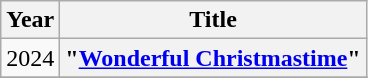<table class="wikitable plainrowheaders" style="text-align:center;">
<tr>
<th scope="col">Year</th>
<th scope="col">Title</th>
</tr>
<tr>
<td>2024</td>
<th scope="row">"<a href='#'>Wonderful Christmastime</a>"</th>
</tr>
<tr>
</tr>
</table>
